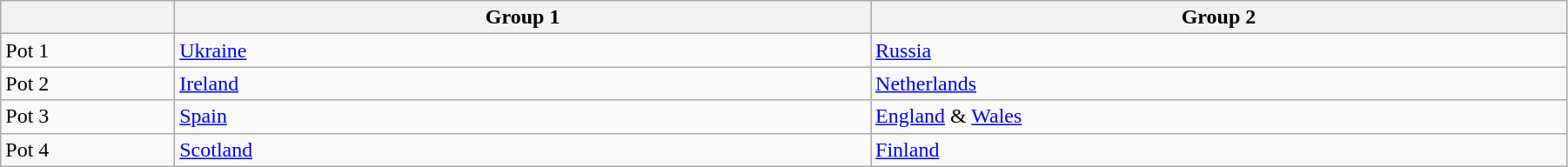<table class="wikitable" style="width:95%">
<tr>
<th width=5%></th>
<th width=20%><strong>Group 1</strong></th>
<th width=20%><strong>Group 2</strong></th>
</tr>
<tr>
<td>Pot 1</td>
<td> <a href='#'>Ukraine</a></td>
<td> <a href='#'>Russia</a></td>
</tr>
<tr>
<td>Pot 2</td>
<td> <a href='#'>Ireland</a></td>
<td> <a href='#'>Netherlands</a></td>
</tr>
<tr>
<td>Pot 3</td>
<td> <a href='#'>Spain</a></td>
<td> <a href='#'>England</a> &  <a href='#'>Wales</a></td>
</tr>
<tr>
<td>Pot 4</td>
<td> <a href='#'>Scotland</a></td>
<td> <a href='#'>Finland</a></td>
</tr>
</table>
